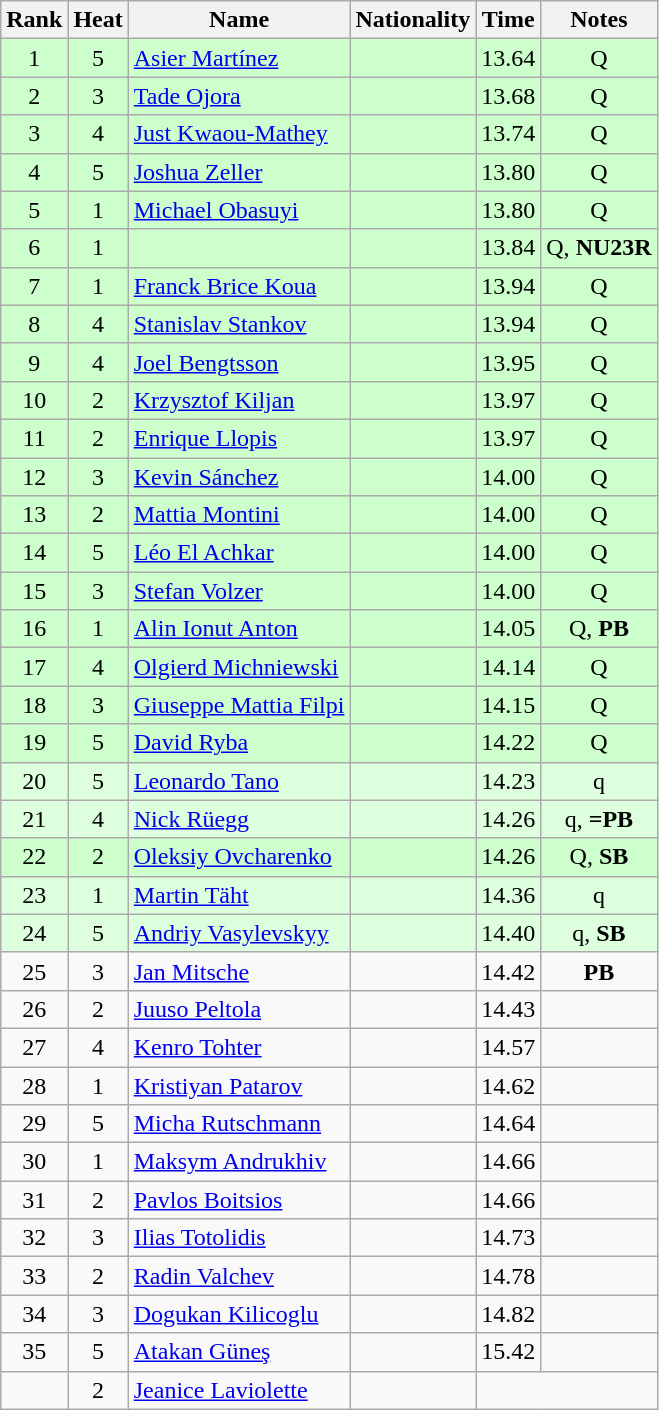<table class="wikitable sortable" style="text-align:center;">
<tr>
<th>Rank</th>
<th>Heat</th>
<th>Name</th>
<th>Nationality</th>
<th>Time</th>
<th>Notes</th>
</tr>
<tr bgcolor=ccffcc>
<td>1</td>
<td>5</td>
<td align=left><a href='#'>Asier Martínez</a></td>
<td align=left></td>
<td>13.64</td>
<td>Q</td>
</tr>
<tr bgcolor=ccffcc>
<td>2</td>
<td>3</td>
<td align=left><a href='#'>Tade Ojora</a></td>
<td align=left></td>
<td>13.68</td>
<td>Q</td>
</tr>
<tr bgcolor=ccffcc>
<td>3</td>
<td>4</td>
<td align=left><a href='#'>Just Kwaou-Mathey</a></td>
<td align=left></td>
<td>13.74</td>
<td>Q</td>
</tr>
<tr bgcolor=ccffcc>
<td>4</td>
<td>5</td>
<td align=left><a href='#'>Joshua Zeller</a></td>
<td align=left></td>
<td>13.80</td>
<td>Q</td>
</tr>
<tr bgcolor=ccffcc>
<td>5</td>
<td>1</td>
<td align=left><a href='#'>Michael Obasuyi</a></td>
<td align=left></td>
<td>13.80</td>
<td>Q</td>
</tr>
<tr bgcolor=ccffcc>
<td>6</td>
<td>1</td>
<td align=left></td>
<td align=left></td>
<td>13.84</td>
<td>Q, <strong>NU23R</strong></td>
</tr>
<tr bgcolor=ccffcc>
<td>7</td>
<td>1</td>
<td align=left><a href='#'>Franck Brice Koua</a></td>
<td align=left></td>
<td>13.94</td>
<td>Q</td>
</tr>
<tr bgcolor=ccffcc>
<td>8</td>
<td>4</td>
<td align=left><a href='#'>Stanislav Stankov</a></td>
<td align=left></td>
<td>13.94</td>
<td>Q</td>
</tr>
<tr bgcolor=ccffcc>
<td>9</td>
<td>4</td>
<td align=left><a href='#'>Joel Bengtsson</a></td>
<td align=left></td>
<td>13.95</td>
<td>Q</td>
</tr>
<tr bgcolor=ccffcc>
<td>10</td>
<td>2</td>
<td align=left><a href='#'>Krzysztof Kiljan</a></td>
<td align=left></td>
<td>13.97</td>
<td>Q</td>
</tr>
<tr bgcolor=ccffcc>
<td>11</td>
<td>2</td>
<td align=left><a href='#'>Enrique Llopis</a></td>
<td align=left></td>
<td>13.97</td>
<td>Q</td>
</tr>
<tr bgcolor=ccffcc>
<td>12</td>
<td>3</td>
<td align=left><a href='#'>Kevin Sánchez</a></td>
<td align=left></td>
<td>14.00</td>
<td>Q</td>
</tr>
<tr bgcolor=ccffcc>
<td>13</td>
<td>2</td>
<td align=left><a href='#'>Mattia Montini</a></td>
<td align=left></td>
<td>14.00</td>
<td>Q</td>
</tr>
<tr bgcolor=ccffcc>
<td>14</td>
<td>5</td>
<td align=left><a href='#'>Léo El Achkar</a></td>
<td align=left></td>
<td>14.00</td>
<td>Q</td>
</tr>
<tr bgcolor=ccffcc>
<td>15</td>
<td>3</td>
<td align=left><a href='#'>Stefan Volzer</a></td>
<td align=left></td>
<td>14.00</td>
<td>Q</td>
</tr>
<tr bgcolor=ccffcc>
<td>16</td>
<td>1</td>
<td align=left><a href='#'>Alin Ionut Anton</a></td>
<td align=left></td>
<td>14.05</td>
<td>Q, <strong>PB</strong></td>
</tr>
<tr bgcolor=ccffcc>
<td>17</td>
<td>4</td>
<td align=left><a href='#'>Olgierd Michniewski</a></td>
<td align=left></td>
<td>14.14</td>
<td>Q</td>
</tr>
<tr bgcolor=ccffcc>
<td>18</td>
<td>3</td>
<td align=left><a href='#'>Giuseppe Mattia Filpi</a></td>
<td align=left></td>
<td>14.15</td>
<td>Q</td>
</tr>
<tr bgcolor=ccffcc>
<td>19</td>
<td>5</td>
<td align=left><a href='#'>David Ryba</a></td>
<td align=left></td>
<td>14.22</td>
<td>Q</td>
</tr>
<tr bgcolor=ddffdd>
<td>20</td>
<td>5</td>
<td align=left><a href='#'>Leonardo Tano</a></td>
<td align=left></td>
<td>14.23</td>
<td>q</td>
</tr>
<tr bgcolor=ddffdd>
<td>21</td>
<td>4</td>
<td align=left><a href='#'>Nick Rüegg</a></td>
<td align=left></td>
<td>14.26</td>
<td>q, <strong>=PB</strong></td>
</tr>
<tr bgcolor=ccffcc>
<td>22</td>
<td>2</td>
<td align=left><a href='#'>Oleksiy Ovcharenko</a></td>
<td align=left></td>
<td>14.26</td>
<td>Q, <strong>SB</strong></td>
</tr>
<tr bgcolor=ddffdd>
<td>23</td>
<td>1</td>
<td align=left><a href='#'>Martin Täht</a></td>
<td align=left></td>
<td>14.36</td>
<td>q</td>
</tr>
<tr bgcolor=ddffdd>
<td>24</td>
<td>5</td>
<td align=left><a href='#'>Andriy Vasylevskyy</a></td>
<td align=left></td>
<td>14.40</td>
<td>q, <strong>SB</strong></td>
</tr>
<tr>
<td>25</td>
<td>3</td>
<td align=left><a href='#'>Jan Mitsche</a></td>
<td align=left></td>
<td>14.42</td>
<td><strong>PB</strong></td>
</tr>
<tr>
<td>26</td>
<td>2</td>
<td align=left><a href='#'>Juuso Peltola</a></td>
<td align=left></td>
<td>14.43</td>
<td></td>
</tr>
<tr>
<td>27</td>
<td>4</td>
<td align=left><a href='#'>Kenro Tohter</a></td>
<td align=left></td>
<td>14.57</td>
<td></td>
</tr>
<tr>
<td>28</td>
<td>1</td>
<td align=left><a href='#'>Kristiyan Patarov</a></td>
<td align=left></td>
<td>14.62</td>
<td></td>
</tr>
<tr>
<td>29</td>
<td>5</td>
<td align=left><a href='#'>Micha Rutschmann</a></td>
<td align=left></td>
<td>14.64</td>
<td></td>
</tr>
<tr>
<td>30</td>
<td>1</td>
<td align=left><a href='#'>Maksym Andrukhiv</a></td>
<td align=left></td>
<td>14.66</td>
<td></td>
</tr>
<tr>
<td>31</td>
<td>2</td>
<td align=left><a href='#'>Pavlos Boitsios</a></td>
<td align=left></td>
<td>14.66</td>
<td></td>
</tr>
<tr>
<td>32</td>
<td>3</td>
<td align=left><a href='#'>Ilias Totolidis</a></td>
<td align=left></td>
<td>14.73</td>
<td></td>
</tr>
<tr>
<td>33</td>
<td>2</td>
<td align=left><a href='#'>Radin Valchev</a></td>
<td align=left></td>
<td>14.78</td>
<td></td>
</tr>
<tr>
<td>34</td>
<td>3</td>
<td align=left><a href='#'>Dogukan Kilicoglu</a></td>
<td align=left></td>
<td>14.82</td>
<td></td>
</tr>
<tr>
<td>35</td>
<td>5</td>
<td align=left><a href='#'>Atakan Güneş</a></td>
<td align=left></td>
<td>15.42</td>
<td></td>
</tr>
<tr>
<td></td>
<td>2</td>
<td align=left><a href='#'>Jeanice Laviolette</a></td>
<td align=left></td>
<td colspan=2></td>
</tr>
</table>
